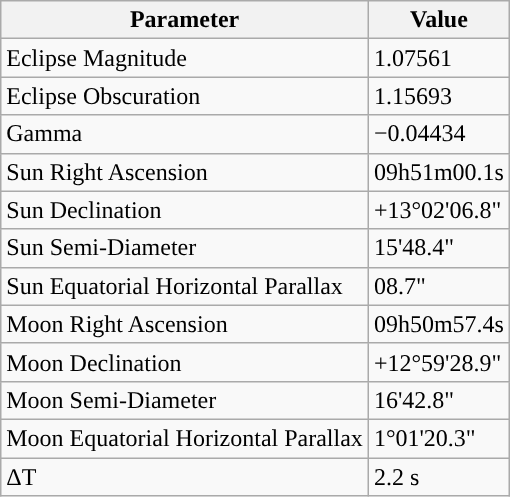<table class="wikitable">
<tr>
<th>Parameter</th>
<th>Value</th>
</tr>
<tr>
<td>Eclipse Magnitude</td>
<td>1.07561</td>
</tr>
<tr>
<td>Eclipse Obscuration</td>
<td>1.15693</td>
</tr>
<tr>
<td>Gamma</td>
<td>−0.04434</td>
</tr>
<tr>
<td>Sun Right Ascension</td>
<td>09h51m00.1s</td>
</tr>
<tr>
<td>Sun Declination</td>
<td>+13°02'06.8"</td>
</tr>
<tr>
<td>Sun Semi-Diameter</td>
<td>15'48.4"</td>
</tr>
<tr>
<td>Sun Equatorial Horizontal Parallax</td>
<td>08.7"</td>
</tr>
<tr>
<td>Moon Right Ascension</td>
<td>09h50m57.4s</td>
</tr>
<tr>
<td>Moon Declination</td>
<td>+12°59'28.9"</td>
</tr>
<tr>
<td>Moon Semi-Diameter</td>
<td>16'42.8"</td>
</tr>
<tr>
<td>Moon Equatorial Horizontal Parallax</td>
<td>1°01'20.3"</td>
</tr>
<tr>
<td>ΔT</td>
<td>2.2 s</td>
</tr>
</table>
